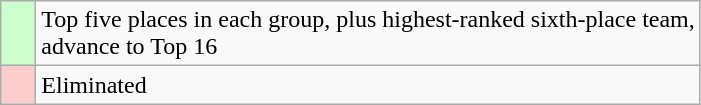<table class="wikitable">
<tr>
<td style="background: #ccffcc;">    </td>
<td>Top five places in each group, plus highest-ranked sixth-place team,<br>advance to Top 16</td>
</tr>
<tr>
<td style="background: #ffcccc;">    </td>
<td>Eliminated</td>
</tr>
</table>
